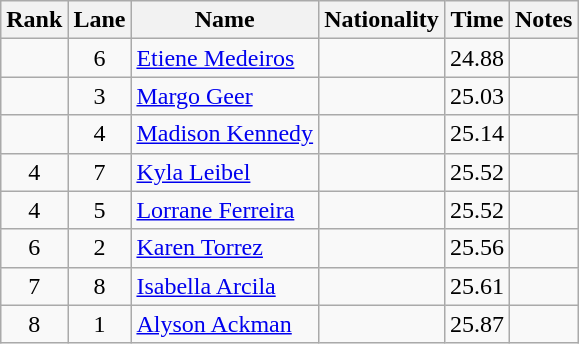<table class="wikitable sortable" style="text-align:center">
<tr>
<th>Rank</th>
<th>Lane</th>
<th>Name</th>
<th>Nationality</th>
<th>Time</th>
<th>Notes</th>
</tr>
<tr>
<td></td>
<td>6</td>
<td align=left><a href='#'>Etiene Medeiros</a></td>
<td align=left></td>
<td>24.88</td>
<td></td>
</tr>
<tr>
<td></td>
<td>3</td>
<td align=left><a href='#'>Margo Geer</a></td>
<td align=left></td>
<td>25.03</td>
<td></td>
</tr>
<tr>
<td></td>
<td>4</td>
<td align=left><a href='#'>Madison Kennedy</a></td>
<td align=left></td>
<td>25.14</td>
<td></td>
</tr>
<tr>
<td>4</td>
<td>7</td>
<td align=left><a href='#'>Kyla Leibel</a></td>
<td align=left></td>
<td>25.52</td>
<td></td>
</tr>
<tr>
<td>4</td>
<td>5</td>
<td align=left><a href='#'>Lorrane Ferreira</a></td>
<td align=left></td>
<td>25.52</td>
<td></td>
</tr>
<tr>
<td>6</td>
<td>2</td>
<td align=left><a href='#'>Karen Torrez</a></td>
<td align=left></td>
<td>25.56</td>
<td></td>
</tr>
<tr>
<td>7</td>
<td>8</td>
<td align=left><a href='#'>Isabella Arcila</a></td>
<td align=left></td>
<td>25.61</td>
<td></td>
</tr>
<tr>
<td>8</td>
<td>1</td>
<td align=left><a href='#'>Alyson Ackman</a></td>
<td align=left></td>
<td>25.87</td>
<td></td>
</tr>
</table>
